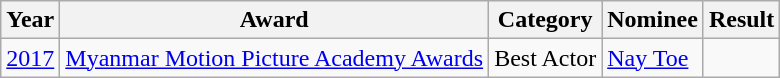<table class="wikitable">
<tr>
<th>Year</th>
<th>Award</th>
<th>Category</th>
<th>Nominee</th>
<th>Result</th>
</tr>
<tr>
<td><a href='#'>2017</a></td>
<td><a href='#'>Myanmar Motion Picture Academy Awards</a></td>
<td>Best Actor</td>
<td><a href='#'>Nay Toe</a></td>
<td></td>
</tr>
</table>
